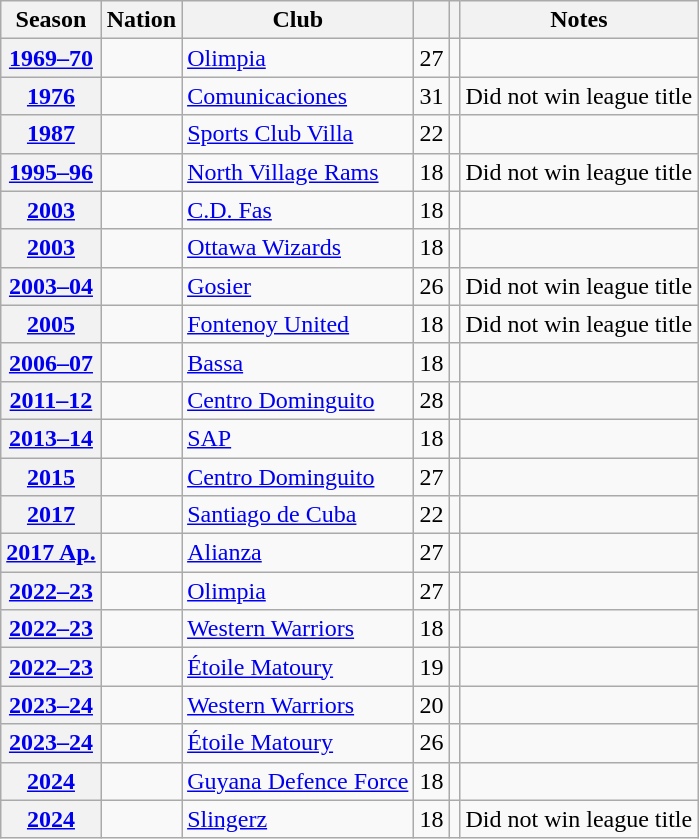<table class="wikitable sortable plainrowheaders" style="text-align: center;">
<tr>
<th scope="col">Season</th>
<th scope="col">Nation</th>
<th scope="col">Club</th>
<th scope="col"></th>
<th scope="col"></th>
<th scope="col">Notes</th>
</tr>
<tr>
<th scope="row"><a href='#'>1969–70</a></th>
<td align=left></td>
<td align="left"><a href='#'>Olimpia</a></td>
<td>27</td>
<td></td>
<td align="left"></td>
</tr>
<tr>
<th scope="row"><a href='#'>1976</a></th>
<td align=left></td>
<td align="left"><a href='#'>Comunicaciones</a></td>
<td>31</td>
<td></td>
<td align="left">Did not win league title</td>
</tr>
<tr>
<th scope="row"><a href='#'>1987</a></th>
<td align=left></td>
<td align="left"><a href='#'>Sports Club Villa</a></td>
<td>22</td>
<td></td>
<td align="left"></td>
</tr>
<tr>
<th scope="row"><a href='#'>1995–96</a></th>
<td align=left></td>
<td align="left"><a href='#'>North Village Rams</a></td>
<td>18</td>
<td></td>
<td align="left">Did not win league title</td>
</tr>
<tr>
<th scope="row"><a href='#'>2003</a></th>
<td align="left"></td>
<td align="left"><a href='#'>C.D. Fas</a></td>
<td>18</td>
<td></td>
<td align="left"></td>
</tr>
<tr>
<th scope="row"><a href='#'>2003</a></th>
<td align="left"></td>
<td align="left"><a href='#'>Ottawa Wizards</a></td>
<td>18</td>
<td></td>
<td align="left"></td>
</tr>
<tr>
<th scope="row"><a href='#'>2003–04</a></th>
<td align="left"></td>
<td align="left"><a href='#'>Gosier</a></td>
<td>26</td>
<td></td>
<td align="left">Did not win league title</td>
</tr>
<tr>
<th scope="row"><a href='#'>2005</a></th>
<td align="left"></td>
<td align="left"><a href='#'>Fontenoy United</a></td>
<td>18</td>
<td></td>
<td align="left">Did not win league title</td>
</tr>
<tr>
<th scope="row"><a href='#'>2006–07</a></th>
<td align="left"></td>
<td align="left"><a href='#'>Bassa</a></td>
<td>18</td>
<td></td>
<td align="left"></td>
</tr>
<tr>
<th scope="row"><a href='#'>2011–12</a></th>
<td align="left"></td>
<td align="left"><a href='#'>Centro Dominguito</a></td>
<td>28</td>
<td></td>
<td align="left"></td>
</tr>
<tr>
<th scope="row"><a href='#'>2013–14</a></th>
<td align="left"></td>
<td align="left"><a href='#'>SAP</a></td>
<td>18</td>
<td></td>
<td align="left"></td>
</tr>
<tr>
<th scope="row"><a href='#'>2015</a></th>
<td align="left"></td>
<td align="left"><a href='#'>Centro Dominguito</a></td>
<td>27</td>
<td></td>
<td align="left"></td>
</tr>
<tr>
<th scope="row"><a href='#'>2017</a></th>
<td align="left"></td>
<td align="left"><a href='#'>Santiago de Cuba</a></td>
<td>22</td>
<td></td>
<td align="left"></td>
</tr>
<tr>
<th scope="row"><a href='#'>2017 Ap.</a></th>
<td align="left"></td>
<td align="left"><a href='#'>Alianza</a></td>
<td>27</td>
<td></td>
<td align="left"></td>
</tr>
<tr>
<th scope="row"><a href='#'>2022–23</a></th>
<td align=left></td>
<td align="left"><a href='#'>Olimpia</a></td>
<td>27</td>
<td></td>
<td align="left"></td>
</tr>
<tr>
<th scope="row"><a href='#'>2022–23</a></th>
<td align=left></td>
<td align="left"><a href='#'>Western Warriors</a></td>
<td>18</td>
<td></td>
<td align="left"></td>
</tr>
<tr>
<th scope="row"><a href='#'>2022–23</a></th>
<td align="left"></td>
<td align="left"><a href='#'>Étoile Matoury</a></td>
<td>19</td>
<td></td>
<td></td>
</tr>
<tr>
<th scope="row"><a href='#'>2023–24</a></th>
<td align=left></td>
<td align="left"><a href='#'>Western Warriors</a></td>
<td>20</td>
<td></td>
<td align="left"></td>
</tr>
<tr>
<th scope="row"><a href='#'>2023–24</a></th>
<td align="left"></td>
<td align="left"><a href='#'>Étoile Matoury</a></td>
<td>26</td>
<td></td>
<td></td>
</tr>
<tr>
<th scope="row"><a href='#'>2024</a></th>
<td align="left"></td>
<td align="left"><a href='#'>Guyana Defence Force</a></td>
<td>18</td>
<td></td>
<td></td>
</tr>
<tr>
<th scope="row"><a href='#'>2024</a></th>
<td align="left"></td>
<td align="left"><a href='#'>Slingerz</a></td>
<td>18</td>
<td></td>
<td align="left">Did not win league title</td>
</tr>
</table>
